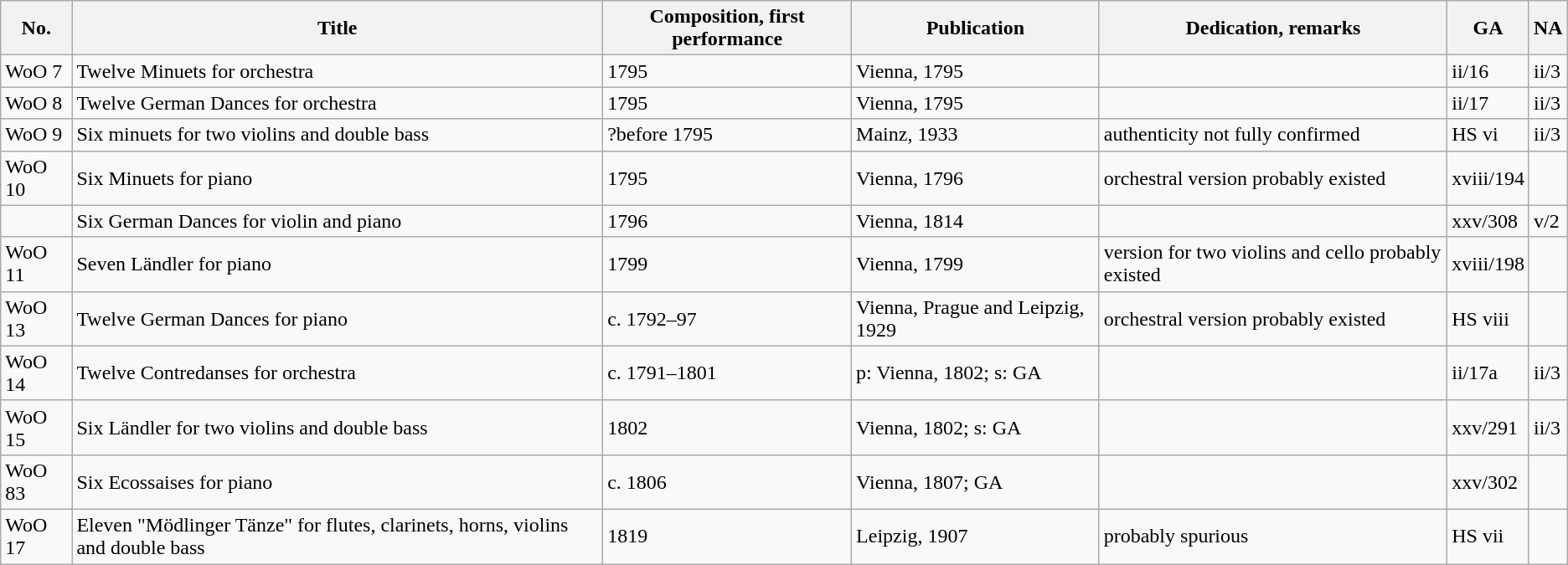<table class="wikitable sortable">
<tr>
<th>No.</th>
<th>Title</th>
<th>Composition, first performance</th>
<th>Publication</th>
<th>Dedication, remarks</th>
<th class="unsortable">GA</th>
<th class="unsortable">NA</th>
</tr>
<tr>
<td>WoO 7</td>
<td>Twelve Minuets for orchestra</td>
<td data-sort-value="1795">1795</td>
<td data-sort-value="1795">Vienna, 1795</td>
<td></td>
<td>ii/16</td>
<td>ii/3</td>
</tr>
<tr>
<td>WoO 8</td>
<td>Twelve German Dances for orchestra</td>
<td data-sort-value="1795">1795</td>
<td data-sort-value="1795">Vienna, 1795</td>
<td></td>
<td>ii/17</td>
<td>ii/3</td>
</tr>
<tr>
<td>WoO 9</td>
<td>Six minuets for two violins and double bass</td>
<td data-sort-value="1794">?before 1795</td>
<td data-sort-value="1933">Mainz, 1933</td>
<td>authenticity not fully confirmed</td>
<td>HS vi</td>
<td>ii/3</td>
</tr>
<tr>
<td>WoO 10</td>
<td>Six Minuets for piano</td>
<td data-sort-value="1795">1795</td>
<td data-sort-value="1796">Vienna, 1796</td>
<td>orchestral version probably existed</td>
<td>xviii/194</td>
<td></td>
</tr>
<tr>
<td></td>
<td>Six German Dances for violin and piano</td>
<td data-sort-value="1796">1796</td>
<td data-sort-value="1814">Vienna, 1814</td>
<td></td>
<td>xxv/308</td>
<td>v/2</td>
</tr>
<tr>
<td>WoO 11</td>
<td>Seven Ländler for piano</td>
<td data-sort-value="1799">1799</td>
<td data-sort-value="1799">Vienna, 1799</td>
<td>version for two violins and cello probably existed</td>
<td>xviii/198</td>
<td></td>
</tr>
<tr>
<td>WoO 13</td>
<td>Twelve German Dances for piano</td>
<td data-sort-value="1792">c. 1792–97</td>
<td data-sort-value="1929">Vienna, Prague and Leipzig, 1929</td>
<td>orchestral version probably existed</td>
<td>HS viii</td>
<td></td>
</tr>
<tr>
<td>WoO 14</td>
<td>Twelve Contredanses for orchestra</td>
<td data-sort-value="1791">c. 1791–1801</td>
<td data-sort-value="1802">p: Vienna, 1802; s: GA</td>
<td></td>
<td>ii/17a</td>
<td>ii/3</td>
</tr>
<tr>
<td>WoO 15</td>
<td>Six Ländler for two violins and double bass</td>
<td data-sort-value="1802">1802</td>
<td data-sort-value="1802">Vienna, 1802; s: GA</td>
<td></td>
<td>xxv/291</td>
<td>ii/3</td>
</tr>
<tr>
<td>WoO 83</td>
<td>Six Ecossaises for piano</td>
<td data-sort-value="1806">c. 1806</td>
<td data-sort-value="1807">Vienna, 1807; GA</td>
<td></td>
<td>xxv/302</td>
<td></td>
</tr>
<tr>
<td>WoO 17</td>
<td>Eleven "Mödlinger Tänze" for flutes, clarinets, horns, violins and double bass</td>
<td data-sort-value="1819">1819</td>
<td data-sort-value="1907">Leipzig, 1907</td>
<td>probably spurious</td>
<td>HS vii</td>
<td></td>
</tr>
</table>
